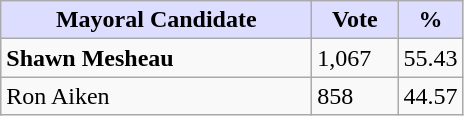<table class="wikitable">
<tr>
<th style="background:#ddf; width:200px;">Mayoral Candidate</th>
<th style="background:#ddf; width:50px;">Vote</th>
<th style="background:#ddf; width:30px;">%</th>
</tr>
<tr>
<td><strong>Shawn Mesheau</strong></td>
<td>1,067</td>
<td>55.43</td>
</tr>
<tr>
<td>Ron Aiken</td>
<td>858</td>
<td>44.57</td>
</tr>
</table>
